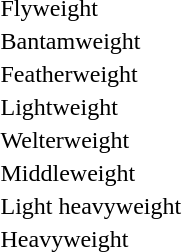<table>
<tr>
<td>Flyweight<br></td>
<td></td>
<td></td>
<td></td>
</tr>
<tr>
<td>Bantamweight<br></td>
<td></td>
<td></td>
<td></td>
</tr>
<tr>
<td>Featherweight<br></td>
<td></td>
<td></td>
<td></td>
</tr>
<tr>
<td>Lightweight<br></td>
<td></td>
<td></td>
<td></td>
</tr>
<tr>
<td>Welterweight<br></td>
<td></td>
<td></td>
<td></td>
</tr>
<tr>
<td>Middleweight<br></td>
<td></td>
<td></td>
<td></td>
</tr>
<tr>
<td>Light heavyweight<br></td>
<td></td>
<td></td>
<td></td>
</tr>
<tr>
<td>Heavyweight<br></td>
<td></td>
<td></td>
<td></td>
</tr>
</table>
